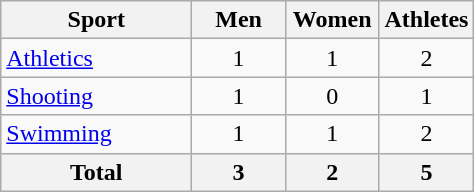<table class="wikitable sortable" style="text-align:center;">
<tr>
<th width=120>Sport</th>
<th width=55>Men</th>
<th width=55>Women</th>
<th width="55">Athletes</th>
</tr>
<tr>
<td align=left><a href='#'>Athletics</a></td>
<td>1</td>
<td>1</td>
<td>2</td>
</tr>
<tr>
<td align=left><a href='#'>Shooting</a></td>
<td>1</td>
<td>0</td>
<td>1</td>
</tr>
<tr>
<td align=left><a href='#'>Swimming</a></td>
<td>1</td>
<td>1</td>
<td>2</td>
</tr>
<tr>
<th>Total</th>
<th>3</th>
<th>2</th>
<th>5</th>
</tr>
</table>
